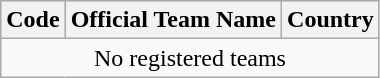<table class="wikitable">
<tr style="background:#ccf;">
<th>Code</th>
<th>Official Team Name</th>
<th>Country</th>
</tr>
<tr>
<td colspan="3" style="text-align:center;">No registered teams</td>
</tr>
</table>
